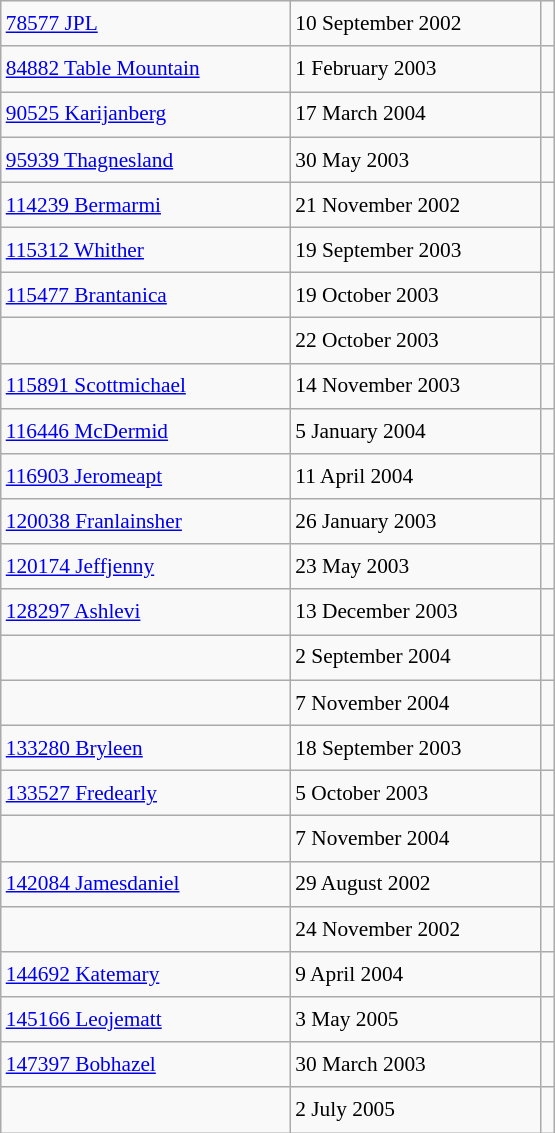<table class="wikitable" style="font-size: 89%; float: left; width: 26em; margin-right: 1em; line-height: 1.65em">
<tr>
<td><a href='#'>78577 JPL</a></td>
<td>10 September 2002</td>
<td></td>
</tr>
<tr>
<td><a href='#'>84882 Table Mountain</a></td>
<td>1 February 2003</td>
<td></td>
</tr>
<tr>
<td><a href='#'>90525 Karijanberg</a></td>
<td>17 March 2004</td>
<td></td>
</tr>
<tr>
<td><a href='#'>95939 Thagnesland</a></td>
<td>30 May 2003</td>
<td></td>
</tr>
<tr>
<td><a href='#'>114239 Bermarmi</a></td>
<td>21 November 2002</td>
<td></td>
</tr>
<tr>
<td><a href='#'>115312 Whither</a></td>
<td>19 September 2003</td>
<td></td>
</tr>
<tr>
<td><a href='#'>115477 Brantanica</a></td>
<td>19 October 2003</td>
<td></td>
</tr>
<tr>
<td></td>
<td>22 October 2003</td>
<td></td>
</tr>
<tr>
<td><a href='#'>115891 Scottmichael</a></td>
<td>14 November 2003</td>
<td></td>
</tr>
<tr>
<td><a href='#'>116446 McDermid</a></td>
<td>5 January 2004</td>
<td></td>
</tr>
<tr>
<td><a href='#'>116903 Jeromeapt</a></td>
<td>11 April 2004</td>
<td></td>
</tr>
<tr>
<td><a href='#'>120038 Franlainsher</a></td>
<td>26 January 2003</td>
<td></td>
</tr>
<tr>
<td><a href='#'>120174 Jeffjenny</a></td>
<td>23 May 2003</td>
<td></td>
</tr>
<tr>
<td><a href='#'>128297 Ashlevi</a></td>
<td>13 December 2003</td>
<td></td>
</tr>
<tr>
<td></td>
<td>2 September 2004</td>
<td></td>
</tr>
<tr>
<td></td>
<td>7 November 2004</td>
<td></td>
</tr>
<tr>
<td><a href='#'>133280 Bryleen</a></td>
<td>18 September 2003</td>
<td></td>
</tr>
<tr>
<td><a href='#'>133527 Fredearly</a></td>
<td>5 October 2003</td>
<td></td>
</tr>
<tr>
<td></td>
<td>7 November 2004</td>
<td></td>
</tr>
<tr>
<td><a href='#'>142084 Jamesdaniel</a></td>
<td>29 August 2002</td>
<td></td>
</tr>
<tr>
<td></td>
<td>24 November 2002</td>
<td></td>
</tr>
<tr>
<td><a href='#'>144692 Katemary</a></td>
<td>9 April 2004</td>
<td></td>
</tr>
<tr>
<td><a href='#'>145166 Leojematt</a></td>
<td>3 May 2005</td>
<td></td>
</tr>
<tr>
<td><a href='#'>147397 Bobhazel</a></td>
<td>30 March 2003</td>
<td></td>
</tr>
<tr>
<td></td>
<td>2 July 2005</td>
<td></td>
</tr>
</table>
